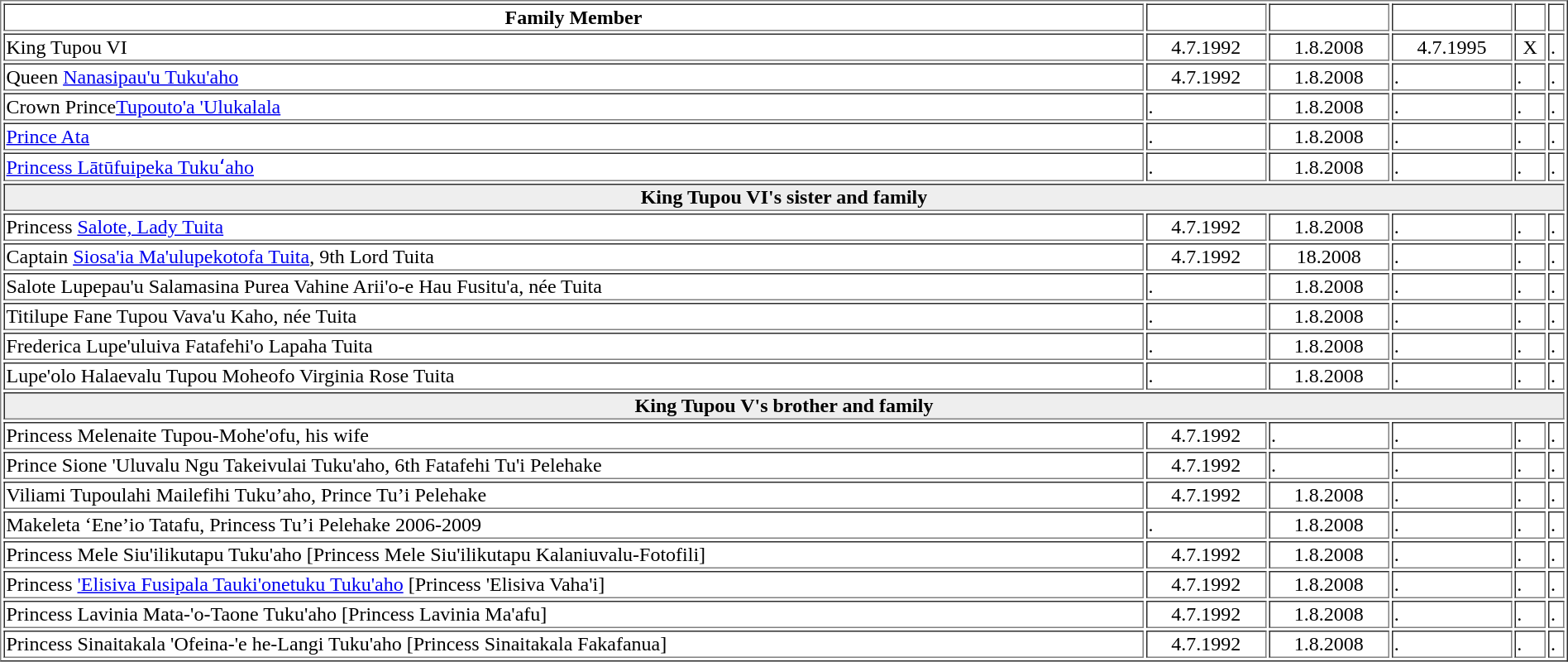<table width="100%" style="cellpadding:3px" border="1">
<tr>
<th>Family Member</th>
<th></th>
<th></th>
<th></th>
<th></th>
<th></th>
</tr>
<tr>
<td>King Tupou VI</td>
<td align=center>4.7.1992</td>
<td align=center>1.8.2008</td>
<td align=center>4.7.1995</td>
<td align=center>X</td>
<td>.</td>
</tr>
<tr>
<td>Queen <a href='#'>Nanasipau'u Tuku'aho</a></td>
<td align=center>4.7.1992</td>
<td align=center>1.8.2008</td>
<td>.</td>
<td>.</td>
<td>.</td>
</tr>
<tr>
<td>Crown Prince<a href='#'>Tupouto'a 'Ulukalala</a></td>
<td>.</td>
<td align=center>1.8.2008</td>
<td>.</td>
<td>.</td>
<td>.</td>
</tr>
<tr>
<td><a href='#'>Prince Ata</a></td>
<td>.</td>
<td align=center>1.8.2008</td>
<td>.</td>
<td>.</td>
<td>.</td>
</tr>
<tr>
<td><a href='#'>Princess Lātūfuipeka Tukuʻaho</a></td>
<td>.</td>
<td align=center>1.8.2008</td>
<td>.</td>
<td>.</td>
<td>.</td>
</tr>
<tr>
<th style="background-color:#eeeeee" colspan=6>King Tupou VI's sister and family</th>
</tr>
<tr>
<td>Princess <a href='#'>Salote, Lady Tuita</a></td>
<td align=center>4.7.1992</td>
<td align=center>1.8.2008</td>
<td>.</td>
<td>.</td>
<td>.</td>
</tr>
<tr>
<td>Captain <a href='#'>Siosa'ia Ma'ulupekotofa Tuita</a>, 9th Lord Tuita</td>
<td align=center>4.7.1992 </td>
<td align=center>18.2008 </td>
<td>.</td>
<td>.</td>
<td>.</td>
</tr>
<tr>
<td>Salote Lupepau'u Salamasina Purea Vahine Arii'o-e Hau Fusitu'a, née Tuita</td>
<td>.</td>
<td align=center>1.8.2008 </td>
<td>.</td>
<td>.</td>
<td>.</td>
</tr>
<tr>
<td>Titilupe Fane Tupou Vava'u Kaho, née Tuita</td>
<td>.</td>
<td align=center>1.8.2008 </td>
<td>.</td>
<td>.</td>
<td>.</td>
</tr>
<tr>
<td>Frederica Lupe'uluiva Fatafehi'o Lapaha Tuita</td>
<td>.</td>
<td align=center>1.8.2008 </td>
<td>.</td>
<td>.</td>
<td>.</td>
</tr>
<tr>
<td>Lupe'olo Halaevalu Tupou Moheofo Virginia Rose Tuita</td>
<td>.</td>
<td align=center>1.8.2008 </td>
<td>.</td>
<td>.</td>
<td>.</td>
</tr>
<tr>
<th style="background-color:#eeeeee" colspan=6>King Tupou V's brother and family</th>
</tr>
<tr>
<td>Princess Melenaite Tupou-Mohe'ofu, his wife</td>
<td align=center>4.7.1992</td>
<td>.</td>
<td>.</td>
<td>.</td>
<td>.</td>
</tr>
<tr>
<td>Prince Sione 'Uluvalu Ngu Takeivulai Tuku'aho, 6th Fatafehi Tu'i Pelehake</td>
<td align=center>4.7.1992</td>
<td>.</td>
<td>.</td>
<td>.</td>
<td>.</td>
</tr>
<tr>
<td>Viliami Tupoulahi Mailefihi Tuku’aho, Prince Tu’i Pelehake</td>
<td align=center>4.7.1992</td>
<td align=center>1.8.2008</td>
<td>.</td>
<td>.</td>
<td>.</td>
</tr>
<tr>
<td>Makeleta ‘Ene’io Tatafu, Princess Tu’i Pelehake 2006-2009</td>
<td>.</td>
<td align=center>1.8.2008</td>
<td>.</td>
<td>.</td>
<td>.</td>
</tr>
<tr>
<td>Princess Mele Siu'ilikutapu Tuku'aho [Princess Mele Siu'ilikutapu Kalaniuvalu-Fotofili]</td>
<td align=center>4.7.1992</td>
<td align=center>1.8.2008</td>
<td>.</td>
<td>.</td>
<td>.</td>
</tr>
<tr>
<td>Princess <a href='#'>'Elisiva Fusipala Tauki'onetuku Tuku'aho</a> [Princess 'Elisiva Vaha'i]</td>
<td align=center>4.7.1992</td>
<td align=center>1.8.2008</td>
<td>.</td>
<td>.</td>
<td>.</td>
</tr>
<tr>
<td>Princess Lavinia Mata-'o-Taone Tuku'aho [Princess Lavinia Ma'afu]</td>
<td align=center>4.7.1992</td>
<td align=center>1.8.2008</td>
<td>.</td>
<td>.</td>
<td>.</td>
</tr>
<tr>
<td>Princess Sinaitakala 'Ofeina-'e he-Langi Tuku'aho [Princess Sinaitakala Fakafanua]</td>
<td align=center>4.7.1992</td>
<td align=center>1.8.2008</td>
<td>.</td>
<td>.</td>
<td>.</td>
</tr>
</table>
